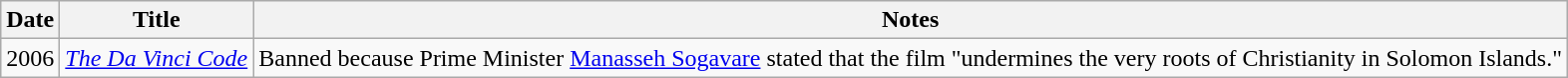<table class="wikitable sortable">
<tr>
<th>Date</th>
<th>Title</th>
<th>Notes</th>
</tr>
<tr>
<td>2006</td>
<td><em><a href='#'>The Da Vinci Code</a></em></td>
<td>Banned because Prime Minister <a href='#'>Manasseh Sogavare</a> stated that the film "undermines the very roots of Christianity in Solomon Islands."</td>
</tr>
</table>
